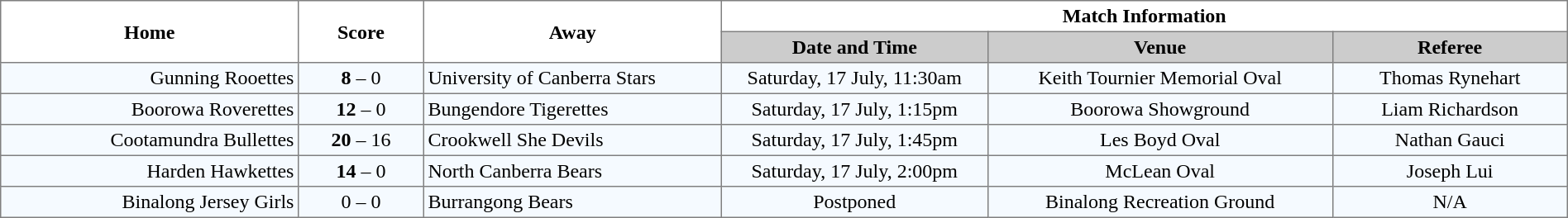<table border="1" cellpadding="3" cellspacing="0" width="100%" style="border-collapse:collapse;  text-align:center;">
<tr>
<th rowspan="2" width="19%">Home</th>
<th rowspan="2" width="8%">Score</th>
<th rowspan="2" width="19%">Away</th>
<th colspan="3">Match Information</th>
</tr>
<tr bgcolor="#CCCCCC">
<th width="17%">Date and Time</th>
<th width="22%">Venue</th>
<th width="50%">Referee</th>
</tr>
<tr style="text-align:center; background:#f5faff;">
<td align="right">Gunning Rooettes </td>
<td><strong>8</strong> – 0</td>
<td align="left"> University of Canberra Stars</td>
<td>Saturday, 17 July, 11:30am</td>
<td>Keith Tournier Memorial Oval</td>
<td>Thomas Rynehart</td>
</tr>
<tr style="text-align:center; background:#f5faff;">
<td align="right">Boorowa Roverettes </td>
<td><strong>12</strong> – 0</td>
<td align="left"> Bungendore Tigerettes</td>
<td>Saturday, 17 July, 1:15pm</td>
<td>Boorowa Showground</td>
<td>Liam Richardson</td>
</tr>
<tr style="text-align:center; background:#f5faff;">
<td align="right">Cootamundra Bullettes </td>
<td><strong>20</strong> – 16</td>
<td align="left"> Crookwell She Devils</td>
<td>Saturday, 17 July, 1:45pm</td>
<td>Les Boyd Oval</td>
<td>Nathan Gauci</td>
</tr>
<tr style="text-align:center; background:#f5faff;">
<td align="right">Harden Hawkettes </td>
<td><strong>14</strong> – 0</td>
<td align="left"> North Canberra Bears</td>
<td>Saturday, 17 July, 2:00pm</td>
<td>McLean Oval</td>
<td>Joseph Lui</td>
</tr>
<tr style="text-align:center; background:#f5faff;">
<td align="right">Binalong Jersey Girls </td>
<td>0 – 0</td>
<td align="left"> Burrangong Bears</td>
<td>Postponed</td>
<td>Binalong Recreation Ground</td>
<td>N/A</td>
</tr>
</table>
